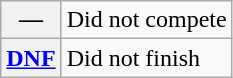<table class="wikitable">
<tr>
<th scope="row">—</th>
<td>Did not compete</td>
</tr>
<tr>
<th scope="row"><a href='#'>DNF</a></th>
<td>Did not finish</td>
</tr>
</table>
